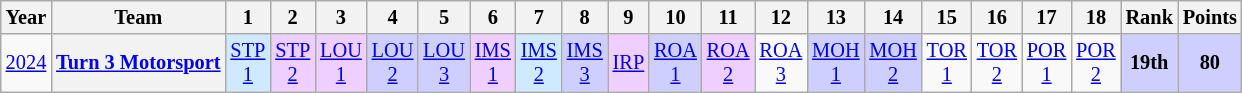<table class="wikitable" style="text-align:center; font-size:85%">
<tr>
<th>Year</th>
<th>Team</th>
<th>1</th>
<th>2</th>
<th>3</th>
<th>4</th>
<th>5</th>
<th>6</th>
<th>7</th>
<th>8</th>
<th>9</th>
<th>10</th>
<th>11</th>
<th>12</th>
<th>13</th>
<th>14</th>
<th>15</th>
<th>16</th>
<th>17</th>
<th>18</th>
<th>Rank</th>
<th>Points</th>
</tr>
<tr>
<td><a href='#'>2024</a></td>
<th nowrap><a href='#'>Turn 3 Motorsport</a></th>
<td style="background:#cfeaff;"><a href='#'>STP<br>1</a><br></td>
<td style="background:#efcfff;"><a href='#'>STP<br>2</a><br></td>
<td style="background:#efcfff"><a href='#'>LOU<br>1</a><br></td>
<td style="background:#cfcfff;"><a href='#'>LOU<br>2</a><br></td>
<td style="background:#cfcfff;"><a href='#'>LOU<br>3</a><br></td>
<td style="background:#efcfff;"><a href='#'>IMS<br>1</a><br></td>
<td style="background:#cfeaff;"><a href='#'>IMS<br>2</a><br></td>
<td style="background:#cfcfff;"><a href='#'>IMS<br>3</a><br></td>
<td style="background:#efcfff;"><a href='#'>IRP</a><br></td>
<td style="background:#cfcfff;"><a href='#'>ROA<br>1</a><br></td>
<td style="background:#efcfff;"><a href='#'>ROA<br>2</a><br></td>
<td style="background:#fffff;"><a href='#'>ROA<br>3</a><br></td>
<td style="background:#cfcfff;"><a href='#'>MOH<br>1</a><br></td>
<td style="background:#cfcfff;"><a href='#'>MOH<br>2</a><br></td>
<td><a href='#'>TOR<br>1</a></td>
<td><a href='#'>TOR<br>2</a></td>
<td><a href='#'>POR<br>1</a></td>
<td><a href='#'>POR<br>2</a></td>
<th style="background:#CFCFFF">19th</th>
<th style="background:#CFCFFF">80</th>
</tr>
</table>
